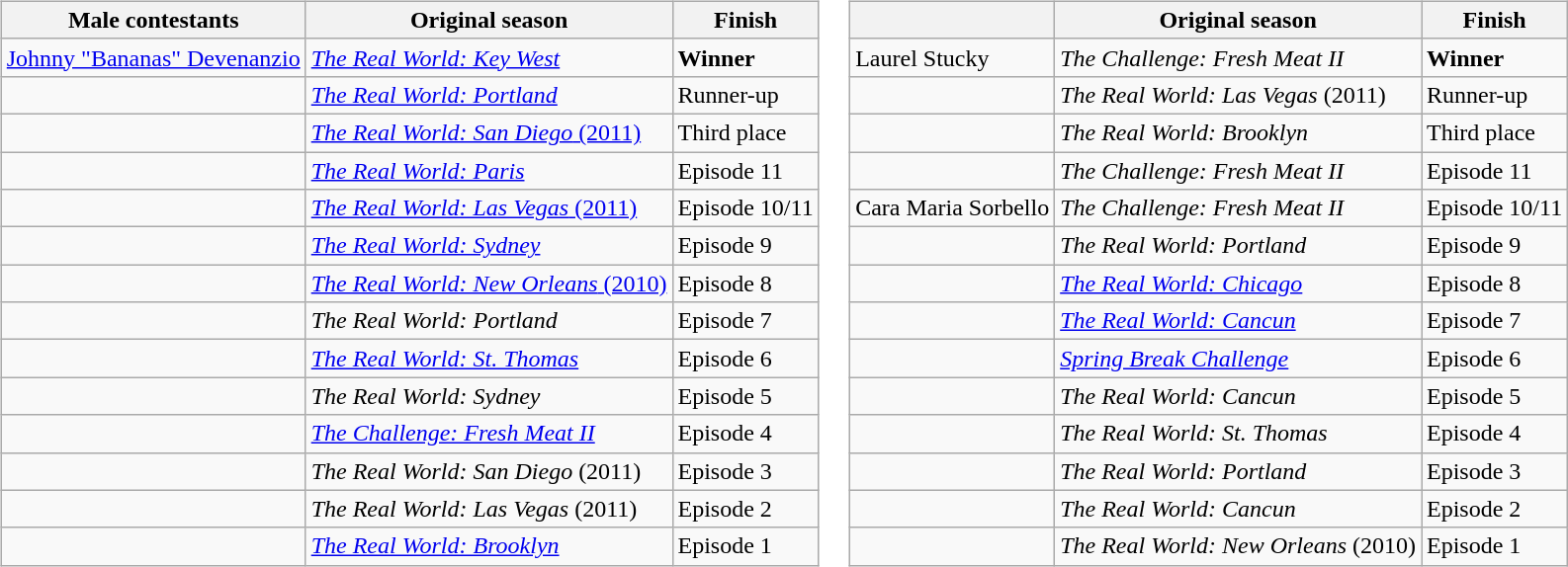<table>
<tr valign="top">
<td><br><table class= "wikitable sortable">
<tr>
<th>Male contestants</th>
<th>Original season</th>
<th>Finish</th>
</tr>
<tr>
<td nowrap><a href='#'>Johnny "Bananas" Devenanzio</a></td>
<td><em><a href='#'>The Real World: Key West</a></em></td>
<td><strong>Winner</strong></td>
</tr>
<tr>
<td></td>
<td><em><a href='#'>The Real World: Portland</a></em></td>
<td>Runner-up</td>
</tr>
<tr>
<td></td>
<td><a href='#'><em>The Real World: San Diego</em> (2011)</a></td>
<td>Third place</td>
</tr>
<tr>
<td nowrap=""></td>
<td><em><a href='#'>The Real World: Paris</a></em></td>
<td>Episode 11</td>
</tr>
<tr>
<td></td>
<td><a href='#'><em>The Real World: Las Vegas</em> (2011)</a></td>
<td nowrap>Episode 10/11</td>
</tr>
<tr>
<td></td>
<td><em><a href='#'>The Real World: Sydney</a></em></td>
<td>Episode 9</td>
</tr>
<tr>
<td></td>
<td nowrap><a href='#'><em>The Real World: New Orleans</em> (2010)</a></td>
<td>Episode 8</td>
</tr>
<tr>
<td></td>
<td><em>The Real World: Portland</em></td>
<td>Episode 7</td>
</tr>
<tr>
<td></td>
<td><em><a href='#'>The Real World: St. Thomas</a></em></td>
<td>Episode 6</td>
</tr>
<tr>
<td></td>
<td><em>The Real World: Sydney</em></td>
<td>Episode 5</td>
</tr>
<tr>
<td></td>
<td><em><a href='#'>The Challenge: Fresh Meat II</a></em></td>
<td>Episode 4</td>
</tr>
<tr>
<td></td>
<td><em>The Real World: San Diego</em> (2011)</td>
<td>Episode 3</td>
</tr>
<tr>
<td></td>
<td><em>The Real World: Las Vegas</em> (2011)</td>
<td>Episode 2</td>
</tr>
<tr>
<td></td>
<td><em><a href='#'>The Real World: Brooklyn</a></em></td>
<td>Episode 1</td>
</tr>
</table>
</td>
<td><br><table class= "wikitable sortable">
<tr>
<th></th>
<th>Original season</th>
<th>Finish</th>
</tr>
<tr>
<td nowrap>Laurel Stucky</td>
<td><em>The Challenge: Fresh Meat II</em></td>
<td><strong>Winner</strong></td>
</tr>
<tr>
<td></td>
<td><em>The Real World: Las Vegas</em> (2011)</td>
<td>Runner-up</td>
</tr>
<tr>
<td></td>
<td><em>The Real World: Brooklyn</em></td>
<td>Third place</td>
</tr>
<tr>
<td></td>
<td><em>The Challenge: Fresh Meat II</em></td>
<td>Episode 11</td>
</tr>
<tr>
<td nowrap>Cara Maria Sorbello</td>
<td><em>The Challenge: Fresh Meat II</em></td>
<td nowrap>Episode 10/11</td>
</tr>
<tr>
<td></td>
<td><em>The Real World: Portland</em></td>
<td>Episode 9</td>
</tr>
<tr>
<td></td>
<td><em><a href='#'>The Real World: Chicago</a></em></td>
<td>Episode 8</td>
</tr>
<tr>
<td></td>
<td><em><a href='#'>The Real World: Cancun</a></em></td>
<td>Episode 7</td>
</tr>
<tr>
<td></td>
<td nowrap><em><a href='#'>Spring Break Challenge</a></em></td>
<td>Episode 6</td>
</tr>
<tr>
<td></td>
<td><em>The Real World: Cancun</em></td>
<td>Episode 5</td>
</tr>
<tr>
<td></td>
<td><em>The Real World: St. Thomas</em></td>
<td>Episode 4</td>
</tr>
<tr>
<td></td>
<td><em>The Real World: Portland</em></td>
<td>Episode 3</td>
</tr>
<tr>
<td></td>
<td><em>The Real World: Cancun</em></td>
<td>Episode 2</td>
</tr>
<tr>
<td></td>
<td nowrap><em>The Real World: New Orleans</em> (2010)</td>
<td>Episode 1</td>
</tr>
</table>
</td>
</tr>
</table>
